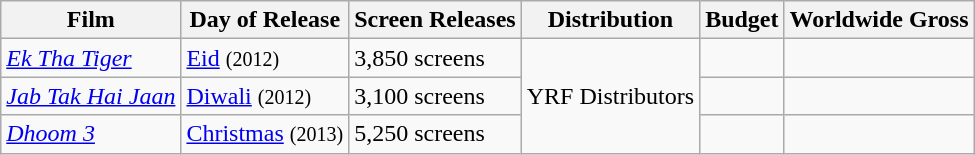<table class="wikitable">
<tr>
<th>Film</th>
<th>Day of Release</th>
<th>Screen Releases</th>
<th>Distribution</th>
<th>Budget</th>
<th>Worldwide Gross</th>
</tr>
<tr>
<td><em><a href='#'>Ek Tha Tiger</a></em></td>
<td><a href='#'>Eid</a> <small>(2012)</small></td>
<td>3,850 screens</td>
<td rowspan="3">YRF Distributors</td>
<td></td>
<td></td>
</tr>
<tr>
<td><em><a href='#'>Jab Tak Hai Jaan</a></em></td>
<td><a href='#'>Diwali</a> <small>(2012)</small></td>
<td>3,100 screens</td>
<td></td>
<td></td>
</tr>
<tr>
<td><em><a href='#'>Dhoom 3</a></em></td>
<td><a href='#'>Christmas</a> <small>(2013)</small></td>
<td>5,250 screens</td>
<td></td>
<td></td>
</tr>
</table>
